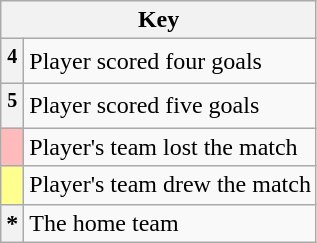<table class="wikitable plainrowheaders">
<tr>
<th colspan="2" scope="col">Key</th>
</tr>
<tr>
<th align="left" scope="row"><sup>4</sup></th>
<td align="left">Player scored four goals</td>
</tr>
<tr>
<th align="left" scope="row"><sup>5</sup></th>
<td align="left">Player scored five goals</td>
</tr>
<tr>
<th align="left" scope="row" style="background:#ffbbbb"></th>
<td align="left">Player's team lost the match</td>
</tr>
<tr>
<th align="left" scope="row" style="background:#ffff90"></th>
<td align="left">Player's team drew the match</td>
</tr>
<tr>
<th align="left" scope="row">*</th>
<td align="left">The home team</td>
</tr>
</table>
